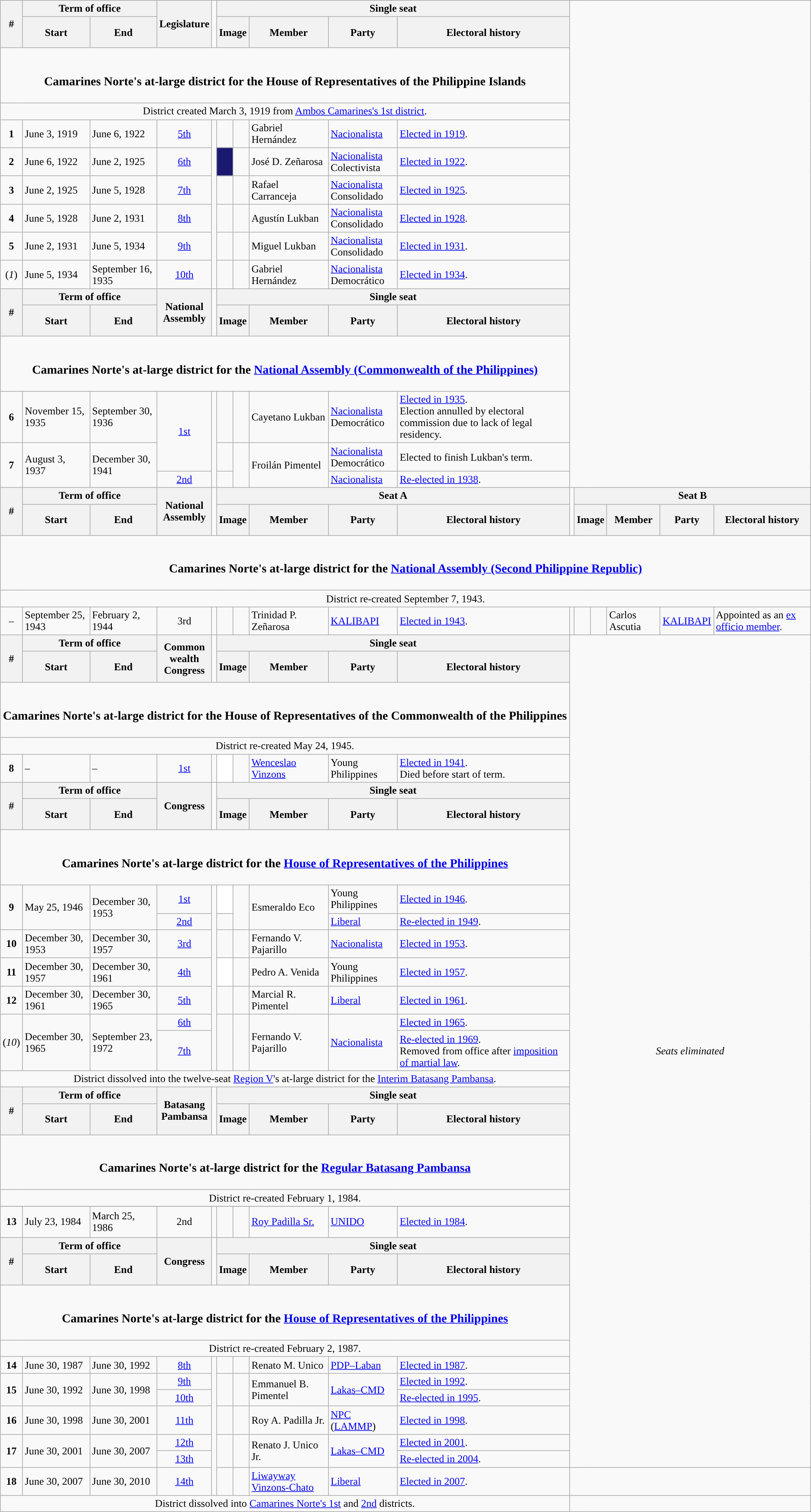<table class=wikitable>
<tr>
<th rowspan=2>#</th>
<th colspan=2>Term of office</th>
<th rowspan=2>Legislature</th>
<td rowspan=2></td>
<th colspan=5>Single seat</th>
</tr>
<tr style="height:3em">
<th>Start</th>
<th>End</th>
<th colspan="2" style="text-align:center;">Image</th>
<th>Member</th>
<th>Party</th>
<th>Electoral history</th>
</tr>
<tr>
<td colspan="10" style="text-align:center;"><br><h3>Camarines Norte's at-large district for the House of Representatives of the Philippine Islands</h3></td>
</tr>
<tr>
<td colspan="10" style="text-align:center;">District created March 3, 1919 from <a href='#'>Ambos Camarines's 1st district</a>.</td>
</tr>
<tr>
<td style="text-align:center;"><strong>1</strong></td>
<td>June 3, 1919</td>
<td>June 6, 1922</td>
<td style="text-align:center;"><a href='#'>5th</a></td>
<td rowspan=6></td>
<td style="color:inherit;background:"></td>
<td></td>
<td>Gabriel Hernández</td>
<td><a href='#'>Nacionalista</a></td>
<td><a href='#'>Elected in 1919</a>.</td>
</tr>
<tr>
<td style="text-align:center;"><strong>2</strong></td>
<td>June 6, 1922</td>
<td>June 2, 1925</td>
<td style="text-align:center;"><a href='#'>6th</a></td>
<td style="background-color:#191970"></td>
<td></td>
<td>José D. Zeñarosa</td>
<td><a href='#'>Nacionalista</a><br>Colectivista</td>
<td><a href='#'>Elected in 1922</a>.</td>
</tr>
<tr>
<td style="text-align:center;"><strong>3</strong></td>
<td>June 2, 1925</td>
<td>June 5, 1928</td>
<td style="text-align:center;"><a href='#'>7th</a></td>
<td style="color:inherit;background:"></td>
<td></td>
<td>Rafael Carranceja</td>
<td><a href='#'>Nacionalista</a><br>Consolidado</td>
<td><a href='#'>Elected in 1925</a>.</td>
</tr>
<tr>
<td style="text-align:center;"><strong>4</strong></td>
<td>June 5, 1928</td>
<td>June 2, 1931</td>
<td style="text-align:center;"><a href='#'>8th</a></td>
<td style="color:inherit;background:"></td>
<td></td>
<td>Agustín Lukban</td>
<td><a href='#'>Nacionalista</a><br>Consolidado</td>
<td><a href='#'>Elected in 1928</a>.</td>
</tr>
<tr>
<td style="text-align:center;"><strong>5</strong></td>
<td>June 2, 1931</td>
<td>June 5, 1934</td>
<td style="text-align:center;"><a href='#'>9th</a></td>
<td style="color:inherit;background:"></td>
<td></td>
<td>Miguel Lukban</td>
<td><a href='#'>Nacionalista</a><br>Consolidado</td>
<td><a href='#'>Elected in 1931</a>.</td>
</tr>
<tr>
<td style="text-align:center;">(<em>1</em>)</td>
<td>June 5, 1934</td>
<td>September 16, 1935</td>
<td style="text-align:center;"><a href='#'>10th</a></td>
<td style="color:inherit;background:"></td>
<td></td>
<td>Gabriel Hernández</td>
<td><a href='#'>Nacionalista</a><br>Democrático</td>
<td><a href='#'>Elected in 1934</a>.</td>
</tr>
<tr>
<th rowspan=2>#</th>
<th colspan=2>Term of office</th>
<th rowspan=2>National<br>Assembly</th>
<td rowspan=2></td>
<th colspan=5>Single seat</th>
</tr>
<tr style="height:3em">
<th>Start</th>
<th>End</th>
<th colspan="2" style="text-align:center;">Image</th>
<th>Member</th>
<th>Party</th>
<th>Electoral history</th>
</tr>
<tr>
<td colspan="10" style="text-align:center;"><br><h3>Camarines Norte's at-large district for the <a href='#'>National Assembly (Commonwealth of the Philippines)</a></h3></td>
</tr>
<tr>
<td style="text-align:center;"><strong>6</strong></td>
<td>November 15, 1935</td>
<td>September 30, 1936</td>
<td rowspan="2" style="text-align:center;"><a href='#'>1st</a></td>
<td rowspan=3></td>
<td style="color:inherit;background:"></td>
<td></td>
<td>Cayetano Lukban</td>
<td><a href='#'>Nacionalista</a><br>Democrático</td>
<td><a href='#'>Elected in 1935</a>.<br>Election annulled by electoral commission due to lack of legal residency.</td>
</tr>
<tr>
<td rowspan="2" style="text-align:center;"><strong>7</strong></td>
<td rowspan="2">August 3, 1937</td>
<td rowspan="2">December 30, 1941</td>
<td style="color:inherit;background:"></td>
<td rowspan="2"></td>
<td rowspan="2">Froilán Pimentel</td>
<td><a href='#'>Nacionalista</a><br>Democrático</td>
<td>Elected to finish Lukban's term.</td>
</tr>
<tr>
<td style="text-align:center;"><a href='#'>2nd</a></td>
<td style="color:inherit;background:"></td>
<td><a href='#'>Nacionalista</a></td>
<td><a href='#'>Re-elected in 1938</a>.</td>
</tr>
<tr>
<th rowspan=2>#</th>
<th colspan=2>Term of office</th>
<th rowspan=2>National<br>Assembly</th>
<td rowspan=2></td>
<th colspan=5>Seat A</th>
<td rowspan=2></td>
<th colspan=5>Seat B</th>
</tr>
<tr style="height:3em">
<th>Start</th>
<th>End</th>
<th colspan="2" style="text-align:center;">Image</th>
<th>Member</th>
<th>Party</th>
<th>Electoral history</th>
<th colspan="2" style="text-align:center;">Image</th>
<th>Member</th>
<th>Party</th>
<th>Electoral history</th>
</tr>
<tr>
<td colspan="16" style="text-align:center;"><br><h3>Camarines Norte's at-large district for the <a href='#'>National Assembly (Second Philippine Republic)</a></h3></td>
</tr>
<tr>
<td colspan="16" style="text-align:center;">District re-created September 7, 1943.</td>
</tr>
<tr>
<td style="text-align:center;">–</td>
<td>September 25, 1943</td>
<td>February 2, 1944</td>
<td style="text-align:center;">3rd</td>
<td></td>
<td style="color:inherit;background:"></td>
<td></td>
<td>Trinidad P. Zeñarosa</td>
<td><a href='#'>KALIBAPI</a></td>
<td><a href='#'>Elected in 1943</a>.</td>
<td></td>
<td style="color:inherit;background:"></td>
<td></td>
<td>Carlos Ascutia</td>
<td><a href='#'>KALIBAPI</a></td>
<td>Appointed as an <a href='#'>ex officio member</a>.</td>
</tr>
<tr>
<th rowspan=2>#</th>
<th colspan=2>Term of office</th>
<th rowspan=2>Common<br>wealth<br>Congress</th>
<td rowspan=2></td>
<th colspan=5>Single seat</th>
<td rowspan=32 colspan=6 style="text-align:center;"><em>Seats eliminated</em></td>
</tr>
<tr style="height:3em">
<th>Start</th>
<th>End</th>
<th colspan="2" style="text-align:center;">Image</th>
<th>Member</th>
<th>Party</th>
<th>Electoral history</th>
</tr>
<tr>
<td colspan="10" style="text-align:center;"><br><h3>Camarines Norte's at-large district for the House of Representatives of the Commonwealth of the Philippines</h3></td>
</tr>
<tr>
<td colspan="10" style="text-align:center;">District re-created May 24, 1945.</td>
</tr>
<tr>
<td style="text-align:center;"><strong>8</strong></td>
<td>–</td>
<td>–</td>
<td style="text-align:center;"><a href='#'>1st</a></td>
<td></td>
<td style="background-color:#FFFFFF"></td>
<td></td>
<td><a href='#'>Wenceslao Vinzons</a></td>
<td>Young Philippines</td>
<td><a href='#'>Elected in 1941</a>.<br>Died before start of term.</td>
</tr>
<tr>
<th rowspan=2>#</th>
<th colspan=2>Term of office</th>
<th rowspan=2>Congress</th>
<td rowspan=2></td>
<th colspan=5>Single seat</th>
</tr>
<tr style="height:3em">
<th>Start</th>
<th>End</th>
<th colspan="2" style="text-align:center;">Image</th>
<th>Member</th>
<th>Party</th>
<th>Electoral history</th>
</tr>
<tr>
<td colspan="10" style="text-align:center;"><br><h3>Camarines Norte's at-large district for the <a href='#'>House of Representatives of the Philippines</a></h3></td>
</tr>
<tr>
<td rowspan="2" style="text-align:center;"><strong>9</strong></td>
<td rowspan="2">May 25, 1946</td>
<td rowspan="2">December 30, 1953</td>
<td style="text-align:center;"><a href='#'>1st</a></td>
<td rowspan=7></td>
<td style="background-color:#FFFFFF"></td>
<td rowspan="2"></td>
<td rowspan="2">Esmeraldo Eco</td>
<td>Young Philippines</td>
<td><a href='#'>Elected in 1946</a>.</td>
</tr>
<tr>
<td style="text-align:center;"><a href='#'>2nd</a></td>
<td style="color:inherit;background:"></td>
<td><a href='#'>Liberal</a></td>
<td><a href='#'>Re-elected in 1949</a>.</td>
</tr>
<tr>
<td style="text-align:center;"><strong>10</strong></td>
<td>December 30, 1953</td>
<td>December 30, 1957</td>
<td style="text-align:center;"><a href='#'>3rd</a></td>
<td style="color:inherit;background:"></td>
<td></td>
<td>Fernando V. Pajarillo</td>
<td><a href='#'>Nacionalista</a></td>
<td><a href='#'>Elected in 1953</a>.</td>
</tr>
<tr>
<td style="text-align:center;"><strong>11</strong></td>
<td>December 30, 1957</td>
<td>December 30, 1961</td>
<td style="text-align:center;"><a href='#'>4th</a></td>
<td style="background-color:#FFFFFF"></td>
<td></td>
<td>Pedro A. Venida</td>
<td>Young Philippines</td>
<td><a href='#'>Elected in 1957</a>.</td>
</tr>
<tr>
<td style="text-align:center;"><strong>12</strong></td>
<td>December 30, 1961</td>
<td>December 30, 1965</td>
<td style="text-align:center;"><a href='#'>5th</a></td>
<td style="color:inherit;background:"></td>
<td></td>
<td>Marcial R. Pimentel</td>
<td><a href='#'>Liberal</a></td>
<td><a href='#'>Elected in 1961</a>.</td>
</tr>
<tr>
<td rowspan="2" style="text-align:center;">(<em>10</em>)</td>
<td rowspan="2">December 30, 1965</td>
<td rowspan="2">September 23, 1972</td>
<td style="text-align:center;"><a href='#'>6th</a></td>
<td rowspan="2" style="color:inherit;background:"></td>
<td rowspan="2"></td>
<td rowspan="2">Fernando V. Pajarillo</td>
<td rowspan="2"><a href='#'>Nacionalista</a></td>
<td><a href='#'>Elected in 1965</a>.</td>
</tr>
<tr>
<td style="text-align:center;"><a href='#'>7th</a></td>
<td><a href='#'>Re-elected in 1969</a>.<br>Removed from office after <a href='#'>imposition of martial law</a>.</td>
</tr>
<tr>
<td colspan="10" style="text-align:center;">District dissolved into the twelve-seat <a href='#'>Region V</a>'s at-large district for the <a href='#'>Interim Batasang Pambansa</a>.</td>
</tr>
<tr>
<th rowspan=2>#</th>
<th colspan=2>Term of office</th>
<th rowspan=2>Batasang<br>Pambansa</th>
<td rowspan=2></td>
<th colspan=5>Single seat</th>
</tr>
<tr style="height:3em">
<th>Start</th>
<th>End</th>
<th colspan="2" style="text-align:center;">Image</th>
<th>Member</th>
<th>Party</th>
<th>Electoral history</th>
</tr>
<tr>
<td colspan="10" style="text-align:center;"><br><h3>Camarines Norte's at-large district for the <a href='#'>Regular Batasang Pambansa</a></h3></td>
</tr>
<tr>
<td colspan="10" style="text-align:center;">District re-created February 1, 1984.</td>
</tr>
<tr>
</tr>
<tr style="height:3em">
<td style="text-align:center;"><strong>13</strong></td>
<td>July 23, 1984</td>
<td>March 25, 1986</td>
<td style="text-align:center;">2nd</td>
<td></td>
<td style="color:inherit;background:"></td>
<td></td>
<td><a href='#'>Roy Padilla Sr.</a></td>
<td><a href='#'>UNIDO</a></td>
<td><a href='#'>Elected in 1984</a>.</td>
</tr>
<tr>
<th rowspan=2>#</th>
<th colspan=2>Term of office</th>
<th rowspan=2>Congress</th>
<td rowspan=2></td>
<th colspan=5>Single seat</th>
</tr>
<tr style="height:3em">
<th>Start</th>
<th>End</th>
<th colspan="2" style="text-align:center;">Image</th>
<th>Member</th>
<th>Party</th>
<th>Electoral history</th>
</tr>
<tr>
<td colspan="10" style="text-align:center;"><br><h3>Camarines Norte's at-large district for the <a href='#'>House of Representatives of the Philippines</a></h3></td>
</tr>
<tr>
<td colspan="10" style="text-align:center;">District re-created February 2, 1987.</td>
</tr>
<tr>
<td style="text-align:center;"><strong>14</strong></td>
<td>June 30, 1987</td>
<td>June 30, 1992</td>
<td style="text-align:center;"><a href='#'>8th</a></td>
<td rowspan=7></td>
<td style="color:inherit;background:"></td>
<td></td>
<td>Renato M. Unico</td>
<td><a href='#'>PDP–Laban</a></td>
<td><a href='#'>Elected in 1987</a>.</td>
</tr>
<tr>
<td rowspan="2" style="text-align:center;"><strong>15</strong></td>
<td rowspan="2">June 30, 1992</td>
<td rowspan="2">June 30, 1998</td>
<td style="text-align:center;"><a href='#'>9th</a></td>
<td rowspan="2" style="color:inherit;background:"></td>
<td rowspan="2"></td>
<td rowspan="2">Emmanuel B. Pimentel</td>
<td rowspan="2"><a href='#'>Lakas–CMD</a></td>
<td><a href='#'>Elected in 1992</a>.</td>
</tr>
<tr>
<td style="text-align:center;"><a href='#'>10th</a></td>
<td><a href='#'>Re-elected in 1995</a>.</td>
</tr>
<tr>
<td style="text-align:center;"><strong>16</strong></td>
<td>June 30, 1998</td>
<td>June 30, 2001</td>
<td style="text-align:center;"><a href='#'>11th</a></td>
<td style="color:inherit;background:"></td>
<td></td>
<td>Roy A. Padilla Jr.</td>
<td><a href='#'>NPC</a> (<a href='#'>LAMMP</a>)</td>
<td><a href='#'>Elected in 1998</a>.</td>
</tr>
<tr>
<td rowspan="2" style="text-align:center;"><strong>17</strong></td>
<td rowspan="2">June 30, 2001</td>
<td rowspan="2">June 30, 2007</td>
<td style="text-align:center;"><a href='#'>12th</a></td>
<td rowspan="2" style="color:inherit;background:"></td>
<td rowspan="2"></td>
<td rowspan="2">Renato J. Unico Jr.</td>
<td rowspan="2"><a href='#'>Lakas–CMD</a></td>
<td><a href='#'>Elected in 2001</a>.</td>
</tr>
<tr>
<td style="text-align:center;"><a href='#'>13th</a></td>
<td><a href='#'>Re-elected in 2004</a>.</td>
</tr>
<tr>
<td style="text-align:center;"><strong>18</strong></td>
<td>June 30, 2007</td>
<td>June 30, 2010</td>
<td style="text-align:center;"><a href='#'>14th</a></td>
<td style="color:inherit;background:"></td>
<td></td>
<td><a href='#'>Liwayway Vinzons-Chato</a></td>
<td><a href='#'>Liberal</a></td>
<td><a href='#'>Elected in 2007</a>.</td>
</tr>
<tr>
<td colspan="10" style="text-align:center;">District dissolved into <a href='#'>Camarines Norte's 1st</a> and <a href='#'>2nd</a> districts.</td>
<td colspan="6"></td>
</tr>
</table>
